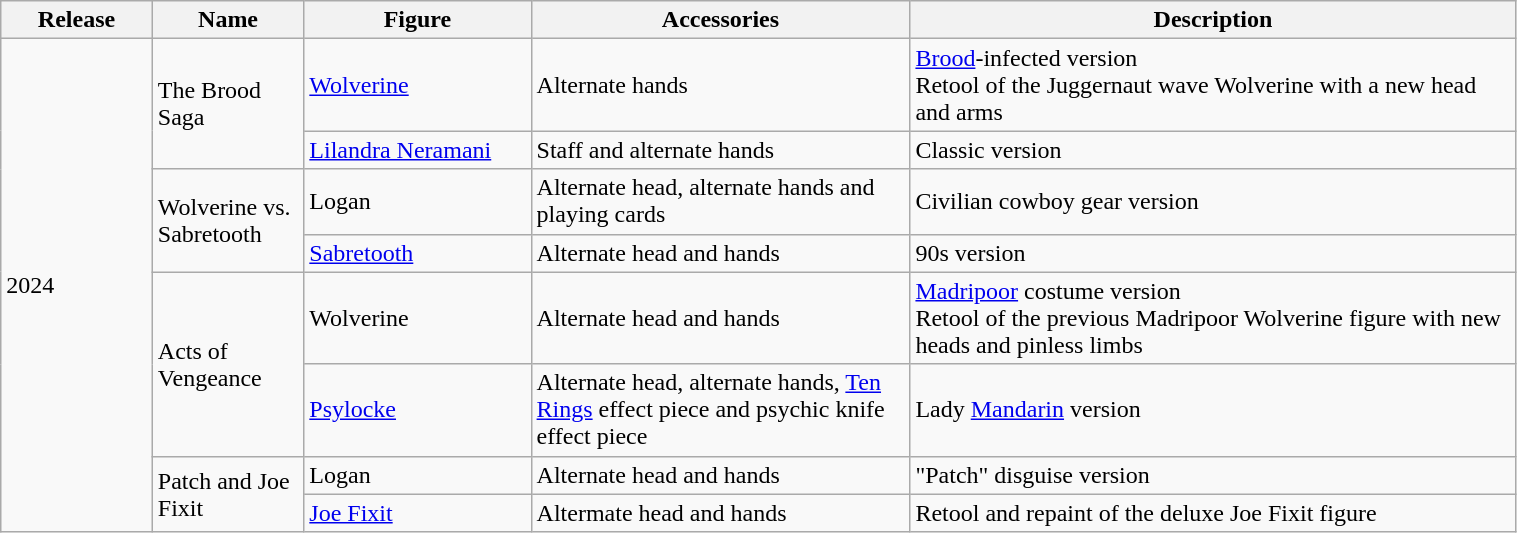<table class="wikitable" style="width:80%;">
<tr>
<th width=10%>Release</th>
<th width=10%>Name</th>
<th width=15%>Figure</th>
<th width=25%>Accessories</th>
<th width=40%>Description</th>
</tr>
<tr>
<td rowspan=8>2024</td>
<td rowspan=2>The Brood Saga</td>
<td><a href='#'>Wolverine</a></td>
<td>Alternate hands</td>
<td><a href='#'>Brood</a>-infected version<br>Retool of the Juggernaut wave Wolverine with a new head and arms</td>
</tr>
<tr>
<td><a href='#'>Lilandra Neramani</a></td>
<td>Staff and alternate hands</td>
<td>Classic version</td>
</tr>
<tr>
<td rowspan=2>Wolverine vs. Sabretooth</td>
<td>Logan</td>
<td>Alternate head, alternate hands and playing cards</td>
<td>Civilian cowboy gear version</td>
</tr>
<tr>
<td><a href='#'>Sabretooth</a></td>
<td>Alternate head and hands</td>
<td>90s version</td>
</tr>
<tr>
<td rowspan=2>Acts of Vengeance</td>
<td>Wolverine</td>
<td>Alternate head and hands</td>
<td><a href='#'>Madripoor</a> costume version<br>Retool of the previous Madripoor Wolverine figure with new heads and pinless limbs</td>
</tr>
<tr>
<td><a href='#'>Psylocke</a></td>
<td>Alternate head, alternate hands, <a href='#'>Ten Rings</a> effect piece and psychic knife effect piece</td>
<td>Lady <a href='#'>Mandarin</a> version</td>
</tr>
<tr>
<td rowspan=2>Patch and Joe Fixit</td>
<td>Logan</td>
<td>Alternate head and hands</td>
<td>"Patch" disguise version</td>
</tr>
<tr>
<td><a href='#'>Joe Fixit</a></td>
<td>Altermate head and hands</td>
<td>Retool and repaint of the deluxe Joe Fixit figure</td>
</tr>
</table>
